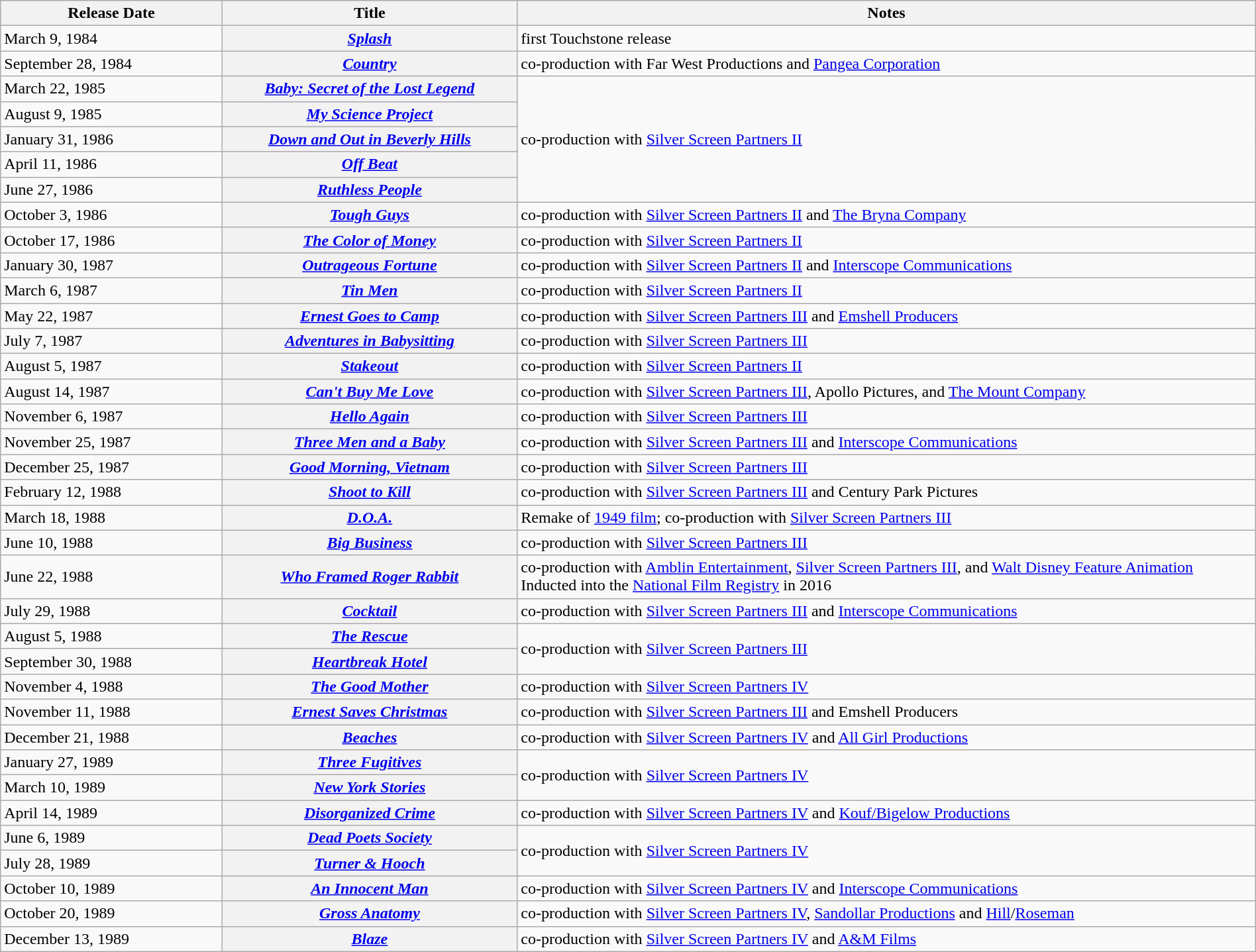<table class="wikitable plainrowheaders sortable" width=100%>
<tr>
<th width=15%>Release Date</th>
<th width=20%>Title</th>
<th width=50%>Notes</th>
</tr>
<tr>
<td>March 9, 1984</td>
<th scope="row"><em><a href='#'>Splash</a></em></th>
<td>first Touchstone release</td>
</tr>
<tr>
<td>September 28, 1984</td>
<th scope="row"><em><a href='#'>Country</a></em></th>
<td>co-production with Far West Productions and <a href='#'>Pangea Corporation</a></td>
</tr>
<tr>
<td>March 22, 1985</td>
<th scope="row"><em><a href='#'>Baby: Secret of the Lost Legend</a></em></th>
<td rowspan="5">co-production with <a href='#'>Silver Screen Partners II</a></td>
</tr>
<tr>
<td>August 9, 1985</td>
<th scope="row"><em><a href='#'>My Science Project</a></em></th>
</tr>
<tr>
<td>January 31, 1986</td>
<th scope="row"><em><a href='#'>Down and Out in Beverly Hills</a></em></th>
</tr>
<tr>
<td>April 11, 1986</td>
<th scope="row"><em><a href='#'>Off Beat</a></em></th>
</tr>
<tr>
<td>June 27, 1986</td>
<th scope="row"><em><a href='#'>Ruthless People</a></em></th>
</tr>
<tr>
<td>October 3, 1986</td>
<th scope="row"><em><a href='#'>Tough Guys</a></em></th>
<td>co-production with <a href='#'>Silver Screen Partners II</a> and <a href='#'>The Bryna Company</a></td>
</tr>
<tr>
<td>October 17, 1986</td>
<th scope="row"><em><a href='#'>The Color of Money</a></em></th>
<td>co-production with <a href='#'>Silver Screen Partners II</a></td>
</tr>
<tr>
<td>January 30, 1987</td>
<th scope="row"><em><a href='#'>Outrageous Fortune</a></em></th>
<td>co-production with <a href='#'>Silver Screen Partners II</a> and <a href='#'>Interscope Communications</a></td>
</tr>
<tr>
<td>March 6, 1987</td>
<th scope="row"><em><a href='#'>Tin Men</a></em></th>
<td>co-production with <a href='#'>Silver Screen Partners II</a></td>
</tr>
<tr>
<td>May 22, 1987</td>
<th scope="row"><em><a href='#'>Ernest Goes to Camp</a></em></th>
<td>co-production with <a href='#'>Silver Screen Partners III</a> and <a href='#'>Emshell Producers</a></td>
</tr>
<tr>
<td>July 7, 1987</td>
<th scope="row"><em><a href='#'>Adventures in Babysitting</a></em></th>
<td>co-production with <a href='#'>Silver Screen Partners III</a></td>
</tr>
<tr>
<td>August 5, 1987</td>
<th scope="row"><em><a href='#'>Stakeout</a></em></th>
<td>co-production with <a href='#'>Silver Screen Partners II</a></td>
</tr>
<tr>
<td>August 14, 1987</td>
<th scope="row"><em><a href='#'>Can't Buy Me Love</a></em></th>
<td>co-production with <a href='#'>Silver Screen Partners III</a>, Apollo Pictures, and <a href='#'>The Mount Company</a></td>
</tr>
<tr>
<td>November 6, 1987</td>
<th scope="row"><em><a href='#'>Hello Again</a></em></th>
<td>co-production with <a href='#'>Silver Screen Partners III</a></td>
</tr>
<tr>
<td>November 25, 1987</td>
<th scope="row"><em><a href='#'>Three Men and a Baby</a></em></th>
<td>co-production with <a href='#'>Silver Screen Partners III</a> and <a href='#'>Interscope Communications</a></td>
</tr>
<tr>
<td>December 25, 1987</td>
<th scope="row"><em><a href='#'>Good Morning, Vietnam</a></em></th>
<td>co-production with <a href='#'>Silver Screen Partners III</a></td>
</tr>
<tr>
<td>February 12, 1988</td>
<th scope="row"><em><a href='#'>Shoot to Kill</a></em></th>
<td>co-production with <a href='#'>Silver Screen Partners III</a> and Century Park Pictures</td>
</tr>
<tr>
<td>March 18, 1988</td>
<th scope="row"><em><a href='#'>D.O.A.</a></em></th>
<td>Remake of <a href='#'>1949 film</a>; co-production with <a href='#'>Silver Screen Partners III</a></td>
</tr>
<tr>
<td>June 10, 1988</td>
<th scope="row"><em><a href='#'>Big Business</a></em></th>
<td>co-production with <a href='#'>Silver Screen Partners III</a></td>
</tr>
<tr>
<td>June 22, 1988</td>
<th scope="row"><em><a href='#'>Who Framed Roger Rabbit</a></em></th>
<td>co-production with <a href='#'>Amblin Entertainment</a>, <a href='#'>Silver Screen Partners III</a>, and <a href='#'>Walt Disney Feature Animation</a><br>Inducted into the <a href='#'>National Film Registry</a> in 2016</td>
</tr>
<tr>
<td>July 29, 1988</td>
<th scope="row"><em><a href='#'>Cocktail</a></em></th>
<td>co-production with <a href='#'>Silver Screen Partners III</a> and <a href='#'>Interscope Communications</a></td>
</tr>
<tr>
<td>August 5, 1988</td>
<th scope="row"><em><a href='#'>The Rescue</a></em></th>
<td rowspan="2">co-production with <a href='#'>Silver Screen Partners III</a></td>
</tr>
<tr>
<td>September 30, 1988</td>
<th scope="row"><em><a href='#'>Heartbreak Hotel</a></em></th>
</tr>
<tr>
<td>November 4, 1988</td>
<th scope="row"><em><a href='#'>The Good Mother</a></em></th>
<td>co-production with <a href='#'>Silver Screen Partners IV</a></td>
</tr>
<tr>
<td>November 11, 1988</td>
<th scope="row"><em><a href='#'>Ernest Saves Christmas</a></em></th>
<td>co-production with <a href='#'>Silver Screen Partners III</a> and Emshell Producers</td>
</tr>
<tr>
<td>December 21, 1988</td>
<th scope="row"><em><a href='#'>Beaches</a></em></th>
<td>co-production with <a href='#'>Silver Screen Partners IV</a> and <a href='#'>All Girl Productions</a></td>
</tr>
<tr>
<td>January 27, 1989</td>
<th scope="row"><em><a href='#'>Three Fugitives</a></em></th>
<td rowspan="2">co-production with <a href='#'>Silver Screen Partners IV</a></td>
</tr>
<tr>
<td>March 10, 1989</td>
<th scope="row"><em><a href='#'>New York Stories</a></em></th>
</tr>
<tr>
<td>April 14, 1989</td>
<th scope="row"><em><a href='#'>Disorganized Crime</a></em></th>
<td>co-production with <a href='#'>Silver Screen Partners IV</a> and <a href='#'>Kouf/Bigelow Productions</a></td>
</tr>
<tr>
<td>June 6, 1989</td>
<th scope="row"><em><a href='#'>Dead Poets Society</a></em></th>
<td rowspan="2">co-production with <a href='#'>Silver Screen Partners IV</a></td>
</tr>
<tr>
<td>July 28, 1989</td>
<th scope="row"><em><a href='#'>Turner & Hooch</a></em></th>
</tr>
<tr>
<td>October 10, 1989</td>
<th scope="row"><em><a href='#'>An Innocent Man</a></em></th>
<td>co-production with <a href='#'>Silver Screen Partners IV</a> and <a href='#'>Interscope Communications</a></td>
</tr>
<tr>
<td>October 20, 1989</td>
<th scope="row"><em><a href='#'>Gross Anatomy</a></em></th>
<td>co-production with <a href='#'>Silver Screen Partners IV</a>, <a href='#'>Sandollar Productions</a> and <a href='#'>Hill</a>/<a href='#'>Roseman</a></td>
</tr>
<tr>
<td>December 13, 1989</td>
<th scope="row"><em><a href='#'>Blaze</a></em></th>
<td>co-production with <a href='#'>Silver Screen Partners IV</a> and <a href='#'>A&M Films</a></td>
</tr>
</table>
